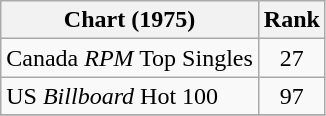<table class="wikitable sortable">
<tr>
<th>Chart (1975)</th>
<th style="text-align:center;">Rank</th>
</tr>
<tr>
<td>Canada <em>RPM</em> Top Singles </td>
<td style="text-align:center;">27</td>
</tr>
<tr>
<td>US <em>Billboard</em> Hot 100 </td>
<td style="text-align:center;">97</td>
</tr>
<tr>
</tr>
</table>
